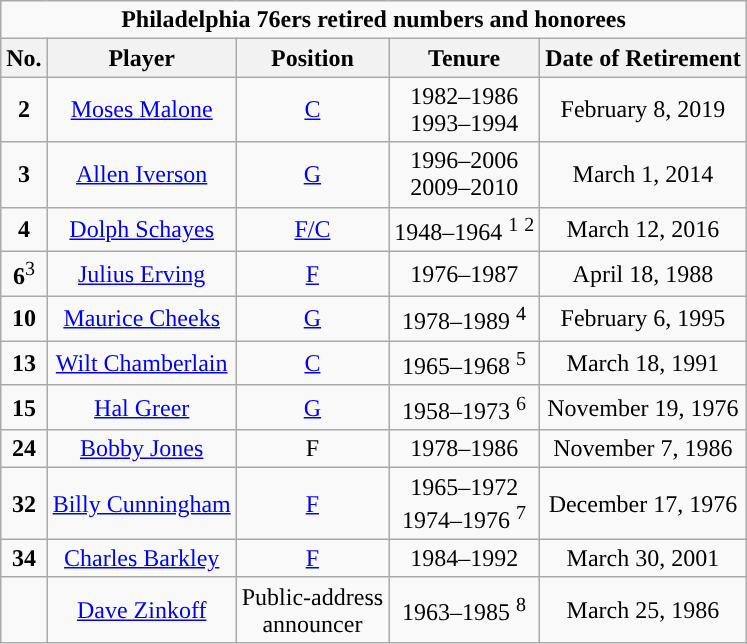<table class="wikitable sortable" style="text-align:center">
<tr>
<td colspan="5"><strong>Philadelphia 76ers retired numbers and honorees</strong></td>
</tr>
<tr>
<th>No.</th>
<th>Player</th>
<th>Position</th>
<th>Tenure</th>
<th>Date of Retirement</th>
</tr>
<tr>
<td><strong>2</strong></td>
<td><a href='#'>Moses Malone</a></td>
<td><a href='#'>C</a></td>
<td>1982–1986<br>1993–1994</td>
<td>February 8, 2019</td>
</tr>
<tr>
<td><strong>3</strong></td>
<td><a href='#'>Allen Iverson</a></td>
<td><a href='#'>G</a></td>
<td>1996–2006<br>2009–2010</td>
<td>March 1, 2014</td>
</tr>
<tr>
<td><strong>4</strong></td>
<td><a href='#'>Dolph Schayes</a></td>
<td><a href='#'>F/C</a></td>
<td>1948–1964 <sup>1</sup> <sup>2</sup></td>
<td>March 12, 2016</td>
</tr>
<tr>
<td><strong>6</strong><sup>3</sup></td>
<td><a href='#'>Julius Erving</a></td>
<td><a href='#'>F</a></td>
<td>1976–1987</td>
<td>April 18, 1988</td>
</tr>
<tr>
<td><strong>10</strong></td>
<td><a href='#'>Maurice Cheeks</a></td>
<td><a href='#'>G</a></td>
<td>1978–1989 <sup>4</sup></td>
<td>February 6, 1995</td>
</tr>
<tr>
<td><strong>13</strong></td>
<td><a href='#'>Wilt Chamberlain</a></td>
<td><a href='#'>C</a></td>
<td>1965–1968 <sup>5</sup></td>
<td>March 18, 1991</td>
</tr>
<tr>
<td><strong>15</strong></td>
<td><a href='#'>Hal Greer</a></td>
<td><a href='#'>G</a></td>
<td>1958–1973 <sup>6</sup></td>
<td>November 19, 1976</td>
</tr>
<tr>
<td><strong>24</strong></td>
<td><a href='#'>Bobby Jones</a></td>
<td>F</td>
<td>1978–1986</td>
<td>November 7, 1986</td>
</tr>
<tr>
<td><strong>32</strong></td>
<td><a href='#'>Billy Cunningham</a></td>
<td><a href='#'>F</a></td>
<td>1965–1972<br>1974–1976 <sup>7</sup></td>
<td>December 17, 1976</td>
</tr>
<tr>
<td><strong>34</strong></td>
<td><a href='#'>Charles Barkley</a></td>
<td><a href='#'>F</a></td>
<td>1984–1992</td>
<td>March 30, 2001</td>
</tr>
<tr>
<td></td>
<td><a href='#'>Dave Zinkoff</a></td>
<td>Public-address<br>announcer</td>
<td>1963–1985 <sup>8</sup></td>
<td>March 25, 1986</td>
</tr>
</table>
